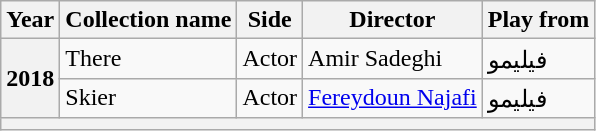<table class="wikitable">
<tr>
<th>Year</th>
<th>Collection name</th>
<th><strong>Side</strong></th>
<th><strong>Director</strong></th>
<th>Play from</th>
</tr>
<tr>
<th rowspan="2">2018</th>
<td>There</td>
<td>Actor</td>
<td>Amir Sadeghi</td>
<td>فیلیمو</td>
</tr>
<tr>
<td>Skier</td>
<td>Actor</td>
<td><a href='#'>Fereydoun Najafi</a></td>
<td>فیلیمو</td>
</tr>
<tr>
<th colspan="5"></th>
</tr>
</table>
